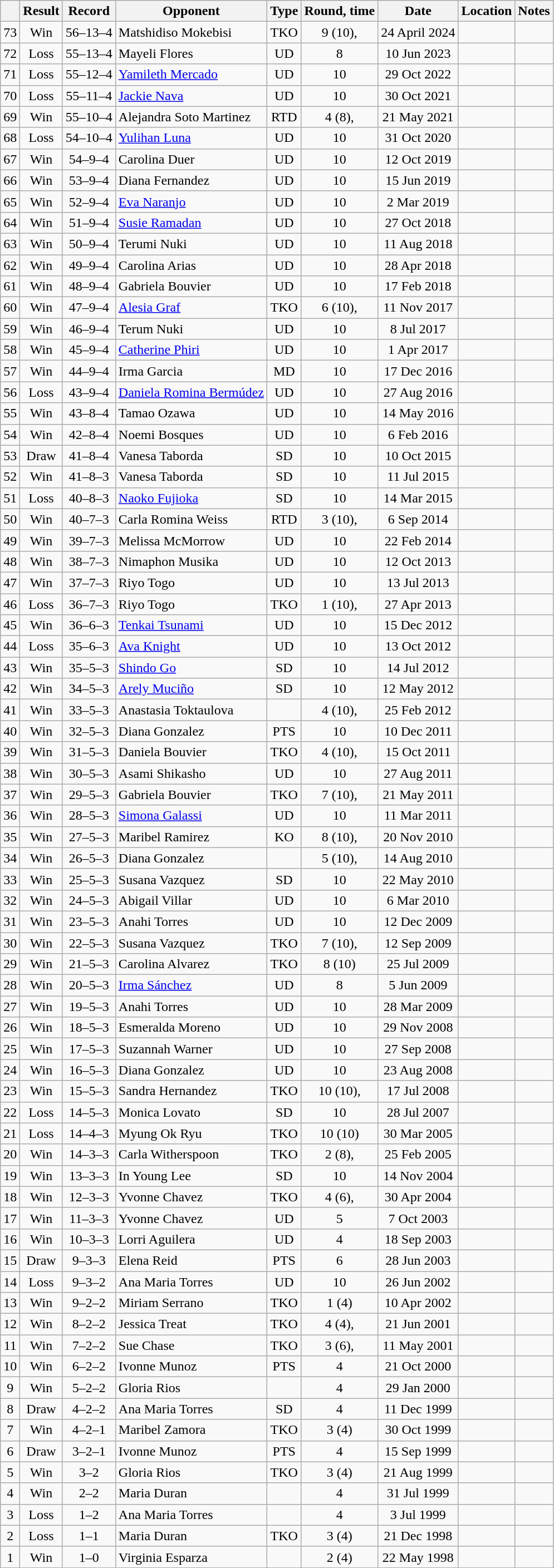<table class="wikitable" style="text-align:center">
<tr>
<th></th>
<th>Result</th>
<th>Record</th>
<th>Opponent</th>
<th>Type</th>
<th>Round, time</th>
<th>Date</th>
<th>Location</th>
<th>Notes</th>
</tr>
<tr>
<td>73</td>
<td>Win</td>
<td>56–13–4</td>
<td align=left> Matshidiso Mokebisi</td>
<td>TKO</td>
<td>9 (10), </td>
<td>24 April 2024</td>
<td align=left></td>
<td align=left></td>
</tr>
<tr>
<td>72</td>
<td>Loss</td>
<td>55–13–4</td>
<td align=left> Mayeli Flores</td>
<td>UD</td>
<td>8</td>
<td>10 Jun 2023</td>
<td align=left></td>
<td></td>
</tr>
<tr>
<td>71</td>
<td>Loss</td>
<td>55–12–4</td>
<td align=left> <a href='#'>Yamileth Mercado</a></td>
<td>UD</td>
<td>10</td>
<td>29 Oct 2022</td>
<td align=left></td>
<td align=left></td>
</tr>
<tr>
<td>70</td>
<td>Loss</td>
<td>55–11–4</td>
<td align=left> <a href='#'>Jackie Nava</a></td>
<td>UD</td>
<td>10</td>
<td>30 Oct 2021</td>
<td align=left></td>
<td align=left></td>
</tr>
<tr>
<td>69</td>
<td>Win</td>
<td>55–10–4</td>
<td align=left> Alejandra Soto Martinez</td>
<td>RTD</td>
<td>4 (8), </td>
<td>21 May 2021</td>
<td align=left></td>
<td></td>
</tr>
<tr>
<td>68</td>
<td>Loss</td>
<td>54–10–4</td>
<td align=left> <a href='#'>Yulihan Luna</a></td>
<td>UD</td>
<td>10</td>
<td>31 Oct 2020</td>
<td align=left></td>
<td align=left></td>
</tr>
<tr>
<td>67</td>
<td>Win</td>
<td>54–9–4</td>
<td align=left> Carolina Duer</td>
<td>UD</td>
<td>10</td>
<td>12 Oct 2019</td>
<td align=left></td>
<td align=left></td>
</tr>
<tr>
<td>66</td>
<td>Win</td>
<td>53–9–4</td>
<td align=left> Diana Fernandez</td>
<td>UD</td>
<td>10</td>
<td>15 Jun 2019</td>
<td align=left></td>
<td align=left></td>
</tr>
<tr>
<td>65</td>
<td>Win</td>
<td>52–9–4</td>
<td align=left> <a href='#'>Eva Naranjo</a></td>
<td>UD</td>
<td>10</td>
<td>2 Mar 2019</td>
<td align=left></td>
<td align=left></td>
</tr>
<tr>
<td>64</td>
<td>Win</td>
<td>51–9–4</td>
<td align=left> <a href='#'>Susie Ramadan</a></td>
<td>UD</td>
<td>10</td>
<td>27 Oct 2018</td>
<td align=left></td>
<td align=left></td>
</tr>
<tr>
<td>63</td>
<td>Win</td>
<td>50–9–4</td>
<td align=left> Terumi Nuki</td>
<td>UD</td>
<td>10</td>
<td>11 Aug 2018</td>
<td align=left></td>
<td align=left></td>
</tr>
<tr>
<td>62</td>
<td>Win</td>
<td>49–9–4</td>
<td align=left> Carolina Arias</td>
<td>UD</td>
<td>10</td>
<td>28 Apr 2018</td>
<td align=left></td>
<td align=left></td>
</tr>
<tr>
<td>61</td>
<td>Win</td>
<td>48–9–4</td>
<td align=left> Gabriela Bouvier</td>
<td>UD</td>
<td>10</td>
<td>17 Feb 2018</td>
<td align=left></td>
<td align=left></td>
</tr>
<tr>
<td>60</td>
<td>Win</td>
<td>47–9–4</td>
<td align=left> <a href='#'>Alesia Graf</a></td>
<td>TKO</td>
<td>6 (10), </td>
<td>11 Nov 2017</td>
<td align=left></td>
<td align=left></td>
</tr>
<tr>
<td>59</td>
<td>Win</td>
<td>46–9–4</td>
<td align=left> Terum Nuki</td>
<td>UD</td>
<td>10</td>
<td>8 Jul 2017</td>
<td align=left></td>
<td align=left></td>
</tr>
<tr>
<td>58</td>
<td>Win</td>
<td>45–9–4</td>
<td align=left> <a href='#'>Catherine Phiri</a></td>
<td>UD</td>
<td>10</td>
<td>1 Apr 2017</td>
<td align=left></td>
<td align=left></td>
</tr>
<tr>
<td>57</td>
<td>Win</td>
<td>44–9–4</td>
<td align=left> Irma Garcia</td>
<td>MD</td>
<td>10</td>
<td>17 Dec 2016</td>
<td align=left></td>
<td align=left></td>
</tr>
<tr>
<td>56</td>
<td>Loss</td>
<td>43–9–4</td>
<td align=left> <a href='#'>Daniela Romina Bermúdez</a></td>
<td>UD</td>
<td>10</td>
<td>27 Aug 2016</td>
<td align=left></td>
<td></td>
</tr>
<tr>
<td>55</td>
<td>Win</td>
<td>43–8–4</td>
<td align=left> Tamao Ozawa</td>
<td>UD</td>
<td>10</td>
<td>14 May 2016</td>
<td align=left></td>
<td align=left></td>
</tr>
<tr>
<td>54</td>
<td>Win</td>
<td>42–8–4</td>
<td align=left> Noemi Bosques</td>
<td>UD</td>
<td>10</td>
<td>6 Feb 2016</td>
<td align=left></td>
<td align=left></td>
</tr>
<tr>
<td>53</td>
<td>Draw</td>
<td>41–8–4</td>
<td align=left> Vanesa Taborda</td>
<td>SD</td>
<td>10</td>
<td>10 Oct 2015</td>
<td align=left></td>
<td align=left></td>
</tr>
<tr>
<td>52</td>
<td>Win</td>
<td>41–8–3</td>
<td align=left> Vanesa Taborda</td>
<td>SD</td>
<td>10</td>
<td>11 Jul 2015</td>
<td align=left></td>
<td align=left></td>
</tr>
<tr>
<td>51</td>
<td>Loss</td>
<td>40–8–3</td>
<td align=left> <a href='#'>Naoko Fujioka</a></td>
<td>SD</td>
<td>10</td>
<td>14 Mar 2015</td>
<td align=left></td>
<td></td>
</tr>
<tr>
<td>50</td>
<td>Win</td>
<td>40–7–3</td>
<td align=left> Carla Romina Weiss</td>
<td>RTD</td>
<td>3 (10), </td>
<td>6 Sep 2014</td>
<td align=left></td>
<td align=left></td>
</tr>
<tr>
<td>49</td>
<td>Win</td>
<td>39–7–3</td>
<td align=left> Melissa McMorrow</td>
<td>UD</td>
<td>10</td>
<td>22 Feb 2014</td>
<td align=left></td>
<td align=left></td>
</tr>
<tr>
<td>48</td>
<td>Win</td>
<td>38–7–3</td>
<td align=left> Nimaphon Musika</td>
<td>UD</td>
<td>10</td>
<td>12 Oct 2013</td>
<td align=left></td>
<td align=left></td>
</tr>
<tr>
<td>47</td>
<td>Win</td>
<td>37–7–3</td>
<td align=left> Riyo Togo</td>
<td>UD</td>
<td>10</td>
<td>13 Jul 2013</td>
<td align=left></td>
<td align=left></td>
</tr>
<tr>
<td>46</td>
<td>Loss</td>
<td>36–7–3</td>
<td align=left> Riyo Togo</td>
<td>TKO</td>
<td>1 (10), </td>
<td>27 Apr 2013</td>
<td align=left></td>
<td align=left></td>
</tr>
<tr>
<td>45</td>
<td>Win</td>
<td>36–6–3</td>
<td align=left> <a href='#'>Tenkai Tsunami</a></td>
<td>UD</td>
<td>10</td>
<td>15 Dec 2012</td>
<td align=left></td>
<td></td>
</tr>
<tr>
<td>44</td>
<td>Loss</td>
<td>35–6–3</td>
<td align=left> <a href='#'>Ava Knight</a></td>
<td>UD</td>
<td>10</td>
<td>13 Oct 2012</td>
<td align=left></td>
<td align=left></td>
</tr>
<tr>
<td>43</td>
<td>Win</td>
<td>35–5–3</td>
<td align=left> <a href='#'>Shindo Go</a></td>
<td>SD</td>
<td>10</td>
<td>14 Jul 2012</td>
<td align=left></td>
<td align=left></td>
</tr>
<tr>
<td>42</td>
<td>Win</td>
<td>34–5–3</td>
<td align=left> <a href='#'>Arely Muciño</a></td>
<td>SD</td>
<td>10</td>
<td>12 May 2012</td>
<td align=left></td>
<td align=left></td>
</tr>
<tr>
<td>41</td>
<td>Win</td>
<td>33–5–3</td>
<td align=left> Anastasia Toktaulova</td>
<td></td>
<td>4 (10), </td>
<td>25 Feb 2012</td>
<td align=left></td>
<td align=left></td>
</tr>
<tr>
<td>40</td>
<td>Win</td>
<td>32–5–3</td>
<td align=left> Diana Gonzalez</td>
<td>PTS</td>
<td>10</td>
<td>10 Dec 2011</td>
<td align=left></td>
<td align=left></td>
</tr>
<tr>
<td>39</td>
<td>Win</td>
<td>31–5–3</td>
<td align=left> Daniela Bouvier</td>
<td>TKO</td>
<td>4 (10), </td>
<td>15 Oct 2011</td>
<td align=left></td>
<td align=left></td>
</tr>
<tr>
<td>38</td>
<td>Win</td>
<td>30–5–3</td>
<td align=left> Asami Shikasho</td>
<td>UD</td>
<td>10</td>
<td>27 Aug 2011</td>
<td align=left></td>
<td align=left></td>
</tr>
<tr>
<td>37</td>
<td>Win</td>
<td>29–5–3</td>
<td align=left> Gabriela Bouvier</td>
<td>TKO</td>
<td>7 (10), </td>
<td>21 May 2011</td>
<td align=left></td>
<td align=left></td>
</tr>
<tr>
<td>36</td>
<td>Win</td>
<td>28–5–3</td>
<td align=left> <a href='#'>Simona Galassi</a></td>
<td>UD</td>
<td>10</td>
<td>11 Mar 2011</td>
<td align=left></td>
<td align=left></td>
</tr>
<tr>
<td>35</td>
<td>Win</td>
<td>27–5–3</td>
<td align=left> Maribel Ramirez</td>
<td>KO</td>
<td>8 (10), </td>
<td>20 Nov 2010</td>
<td align=left></td>
<td align=left></td>
</tr>
<tr>
<td>34</td>
<td>Win</td>
<td>26–5–3</td>
<td align=left> Diana Gonzalez</td>
<td></td>
<td>5 (10), </td>
<td>14 Aug 2010</td>
<td align=left></td>
<td align=left></td>
</tr>
<tr>
<td>33</td>
<td>Win</td>
<td>25–5–3</td>
<td align=left> Susana Vazquez</td>
<td>SD</td>
<td>10</td>
<td>22 May 2010</td>
<td align=left></td>
<td></td>
</tr>
<tr>
<td>32</td>
<td>Win</td>
<td>24–5–3</td>
<td align=left> Abigail Villar</td>
<td>UD</td>
<td>10</td>
<td>6 Mar 2010</td>
<td align=left></td>
<td align=left></td>
</tr>
<tr>
<td>31</td>
<td>Win</td>
<td>23–5–3</td>
<td align=left> Anahi Torres</td>
<td>UD</td>
<td>10</td>
<td>12 Dec 2009</td>
<td align=left></td>
<td align=left></td>
</tr>
<tr>
<td>30</td>
<td>Win</td>
<td>22–5–3</td>
<td align=left> Susana Vazquez</td>
<td>TKO</td>
<td>7 (10), </td>
<td>12 Sep 2009</td>
<td align=left></td>
<td align=left></td>
</tr>
<tr>
<td>29</td>
<td>Win</td>
<td>21–5–3</td>
<td align=left> Carolina Alvarez</td>
<td>TKO</td>
<td>8 (10)</td>
<td>25 Jul 2009</td>
<td align=left></td>
<td align=left></td>
</tr>
<tr>
<td>28</td>
<td>Win</td>
<td>20–5–3</td>
<td align=left> <a href='#'>Irma Sánchez</a></td>
<td>UD</td>
<td>8</td>
<td>5 Jun 2009</td>
<td align=left></td>
<td align=left></td>
</tr>
<tr>
<td>27</td>
<td>Win</td>
<td>19–5–3</td>
<td align=left> Anahi Torres</td>
<td>UD</td>
<td>10</td>
<td>28 Mar 2009</td>
<td align=left></td>
<td></td>
</tr>
<tr>
<td>26</td>
<td>Win</td>
<td>18–5–3</td>
<td align=left> Esmeralda Moreno</td>
<td>UD</td>
<td>10</td>
<td>29 Nov 2008</td>
<td align=left></td>
<td align=left></td>
</tr>
<tr>
<td>25</td>
<td>Win</td>
<td>17–5–3</td>
<td align=left> Suzannah Warner</td>
<td>UD</td>
<td>10</td>
<td>27 Sep 2008</td>
<td align=left></td>
<td align=left></td>
</tr>
<tr>
<td>24</td>
<td>Win</td>
<td>16–5–3</td>
<td align=left> Diana Gonzalez</td>
<td>UD</td>
<td>10</td>
<td>23 Aug 2008</td>
<td align=left></td>
<td></td>
</tr>
<tr>
<td>23</td>
<td>Win</td>
<td>15–5–3</td>
<td align=left> Sandra Hernandez</td>
<td>TKO</td>
<td>10 (10), </td>
<td>17 Jul 2008</td>
<td align=left></td>
<td align=left></td>
</tr>
<tr>
<td>22</td>
<td>Loss</td>
<td>14–5–3</td>
<td align=left> Monica Lovato</td>
<td>SD</td>
<td>10</td>
<td>28 Jul 2007</td>
<td align=left></td>
<td align=left></td>
</tr>
<tr>
<td>21</td>
<td>Loss</td>
<td>14–4–3</td>
<td align=left> Myung Ok Ryu</td>
<td>TKO</td>
<td>10 (10)</td>
<td>30 Mar 2005</td>
<td align=left></td>
<td align=left></td>
</tr>
<tr>
<td>20</td>
<td>Win</td>
<td>14–3–3</td>
<td align=left> Carla Witherspoon</td>
<td>TKO</td>
<td>2 (8), </td>
<td>25 Feb 2005</td>
<td align=left></td>
<td></td>
</tr>
<tr>
<td>19</td>
<td>Win</td>
<td>13–3–3</td>
<td align=left> In Young Lee</td>
<td>SD</td>
<td>10</td>
<td>14 Nov 2004</td>
<td align=left></td>
<td align=left></td>
</tr>
<tr>
<td>18</td>
<td>Win</td>
<td>12–3–3</td>
<td align=left> Yvonne Chavez</td>
<td>TKO</td>
<td>4 (6), </td>
<td>30 Apr 2004</td>
<td align=left></td>
<td></td>
</tr>
<tr>
<td>17</td>
<td>Win</td>
<td>11–3–3</td>
<td align=left> Yvonne Chavez</td>
<td>UD</td>
<td>5</td>
<td>7 Oct 2003</td>
<td align=left></td>
<td></td>
</tr>
<tr>
<td>16</td>
<td>Win</td>
<td>10–3–3</td>
<td align=left> Lorri Aguilera</td>
<td>UD</td>
<td>4</td>
<td>18 Sep 2003</td>
<td align=left></td>
<td></td>
</tr>
<tr>
<td>15</td>
<td>Draw</td>
<td>9–3–3</td>
<td align=left> Elena Reid</td>
<td>PTS</td>
<td>6</td>
<td>28 Jun 2003</td>
<td align=left></td>
<td></td>
</tr>
<tr>
<td>14</td>
<td>Loss</td>
<td>9–3–2</td>
<td align=left> Ana Maria Torres</td>
<td>UD</td>
<td>10</td>
<td>26 Jun 2002</td>
<td align=left></td>
<td align=left></td>
</tr>
<tr>
<td>13</td>
<td>Win</td>
<td>9–2–2</td>
<td align=left> Miriam Serrano</td>
<td>TKO</td>
<td>1 (4)</td>
<td>10 Apr 2002</td>
<td align=left></td>
<td></td>
</tr>
<tr>
<td>12</td>
<td>Win</td>
<td>8–2–2</td>
<td align=left> Jessica Treat</td>
<td>TKO</td>
<td>4 (4), </td>
<td>21 Jun 2001</td>
<td align=left></td>
<td></td>
</tr>
<tr>
<td>11</td>
<td>Win</td>
<td>7–2–2</td>
<td align=left> Sue Chase</td>
<td>TKO</td>
<td>3 (6), </td>
<td>11 May 2001</td>
<td align=left></td>
<td></td>
</tr>
<tr>
<td>10</td>
<td>Win</td>
<td>6–2–2</td>
<td align=left> Ivonne Munoz</td>
<td>PTS</td>
<td>4</td>
<td>21 Oct 2000</td>
<td align=left></td>
<td></td>
</tr>
<tr>
<td>9</td>
<td>Win</td>
<td>5–2–2</td>
<td align=left> Gloria Rios</td>
<td></td>
<td>4</td>
<td>29 Jan 2000</td>
<td align=left></td>
<td></td>
</tr>
<tr>
<td>8</td>
<td>Draw</td>
<td>4–2–2</td>
<td align=left> Ana Maria Torres</td>
<td>SD</td>
<td>4</td>
<td>11 Dec 1999</td>
<td align=left></td>
<td></td>
</tr>
<tr>
<td>7</td>
<td>Win</td>
<td>4–2–1</td>
<td align=left> Maribel Zamora</td>
<td>TKO</td>
<td>3 (4)</td>
<td>30 Oct 1999</td>
<td align=left></td>
<td></td>
</tr>
<tr>
<td>6</td>
<td>Draw</td>
<td>3–2–1</td>
<td align=left> Ivonne Munoz</td>
<td>PTS</td>
<td>4</td>
<td>15 Sep 1999</td>
<td align=left></td>
<td></td>
</tr>
<tr>
<td>5</td>
<td>Win</td>
<td>3–2</td>
<td align=left> Gloria Rios</td>
<td>TKO</td>
<td>3 (4)</td>
<td>21 Aug 1999</td>
<td align=left></td>
<td></td>
</tr>
<tr>
<td>4</td>
<td>Win</td>
<td>2–2</td>
<td align=left> Maria Duran</td>
<td></td>
<td>4</td>
<td>31 Jul 1999</td>
<td align=left></td>
<td></td>
</tr>
<tr>
<td>3</td>
<td>Loss</td>
<td>1–2</td>
<td align=left> Ana Maria Torres</td>
<td></td>
<td>4</td>
<td>3 Jul 1999</td>
<td align=left></td>
<td></td>
</tr>
<tr>
<td>2</td>
<td>Loss</td>
<td>1–1</td>
<td align=left> Maria Duran</td>
<td>TKO</td>
<td>3 (4)</td>
<td>21 Dec 1998</td>
<td align=left></td>
<td></td>
</tr>
<tr>
<td>1</td>
<td>Win</td>
<td>1–0</td>
<td align=left> Virginia Esparza</td>
<td></td>
<td>2 (4)</td>
<td>22 May 1998</td>
<td align=left></td>
<td></td>
</tr>
</table>
